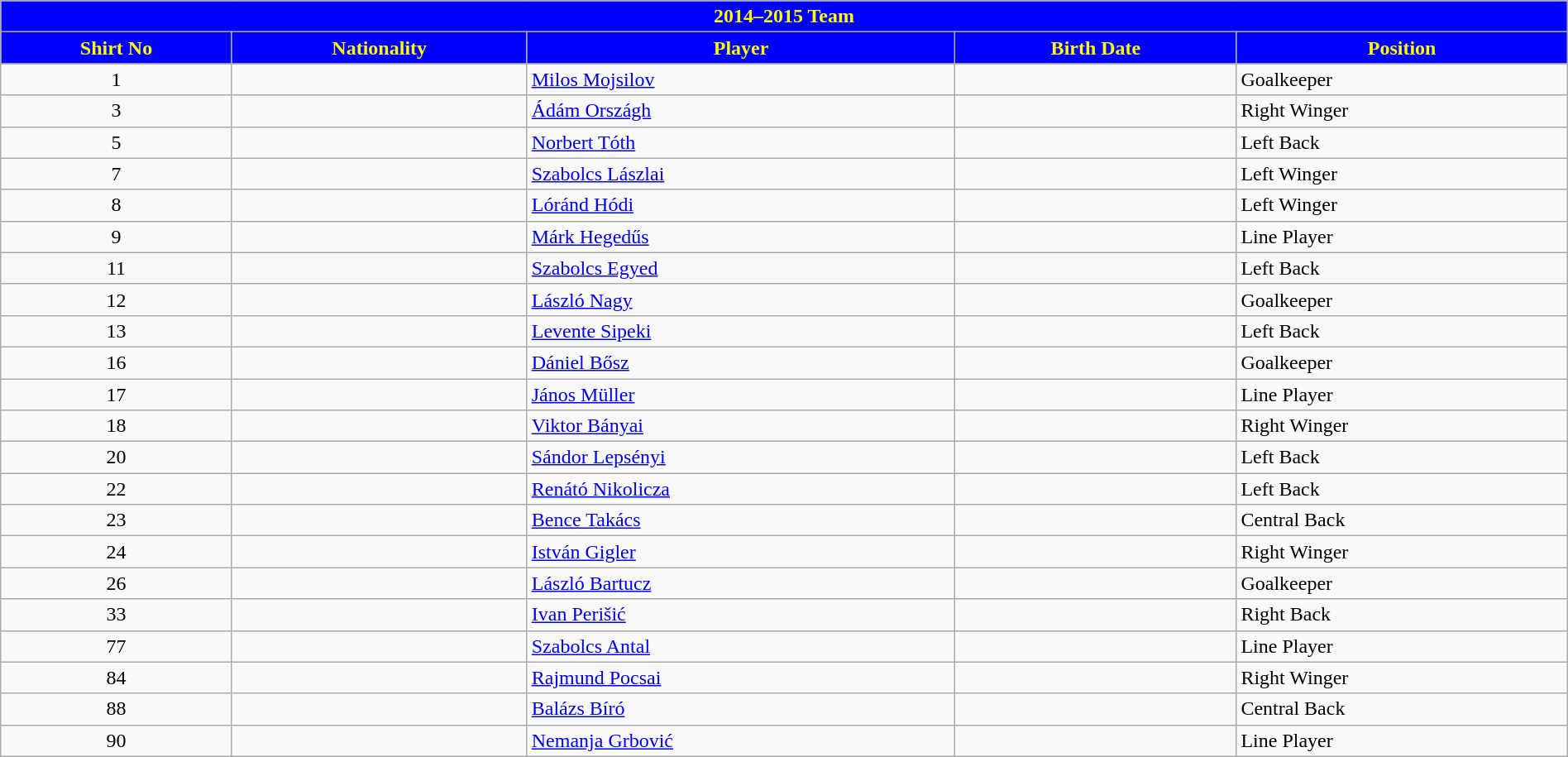<table class="wikitable collapsible collapsed" style="width:100%">
<tr>
<th colspan=5 style="background-color:blue;color:yellow;text-align:center;"> <strong>2014–2015 Team</strong></th>
</tr>
<tr>
<th style="color:yellow; background:blue">Shirt No</th>
<th style="color:yellow; background:blue">Nationality</th>
<th style="color:yellow; background:blue">Player</th>
<th style="color:yellow; background:blue">Birth Date</th>
<th style="color:yellow; background:blue">Position</th>
</tr>
<tr>
<td align=center>1</td>
<td></td>
<td><a href='#'>Milos Mojsilov</a></td>
<td></td>
<td>Goalkeeper</td>
</tr>
<tr>
<td align=center>3</td>
<td></td>
<td><a href='#'>Ádám Országh</a></td>
<td></td>
<td>Right Winger</td>
</tr>
<tr>
<td align=center>5</td>
<td></td>
<td><a href='#'>Norbert Tóth</a></td>
<td></td>
<td>Left Back</td>
</tr>
<tr>
<td align=center>7</td>
<td></td>
<td><a href='#'>Szabolcs Lászlai</a></td>
<td></td>
<td>Left Winger</td>
</tr>
<tr>
<td align=center>8</td>
<td></td>
<td><a href='#'>Lóránd Hódi</a></td>
<td></td>
<td>Left Winger</td>
</tr>
<tr>
<td align=center>9</td>
<td></td>
<td><a href='#'>Márk Hegedűs</a></td>
<td></td>
<td>Line Player</td>
</tr>
<tr>
<td align=center>11</td>
<td></td>
<td><a href='#'>Szabolcs Egyed</a></td>
<td></td>
<td>Left Back</td>
</tr>
<tr>
<td align=center>12</td>
<td></td>
<td><a href='#'>László Nagy</a></td>
<td></td>
<td>Goalkeeper</td>
</tr>
<tr>
<td align=center>13</td>
<td></td>
<td><a href='#'>Levente Sipeki</a></td>
<td></td>
<td>Left Back</td>
</tr>
<tr>
<td align=center>16</td>
<td></td>
<td><a href='#'>Dániel Bősz</a></td>
<td></td>
<td>Goalkeeper</td>
</tr>
<tr>
<td align=center>17</td>
<td></td>
<td><a href='#'>János Müller</a></td>
<td></td>
<td>Line Player</td>
</tr>
<tr>
<td align=center>18</td>
<td></td>
<td><a href='#'>Viktor Bányai</a></td>
<td></td>
<td>Right Winger</td>
</tr>
<tr>
<td align=center>20</td>
<td></td>
<td><a href='#'>Sándor Lepsényi</a></td>
<td></td>
<td>Left Back</td>
</tr>
<tr>
<td align=center>22</td>
<td></td>
<td><a href='#'>Renátó Nikolicza</a></td>
<td></td>
<td>Left Back</td>
</tr>
<tr>
<td align=center>23</td>
<td></td>
<td><a href='#'>Bence Takács</a></td>
<td></td>
<td>Central Back</td>
</tr>
<tr>
<td align=center>24</td>
<td></td>
<td><a href='#'>István Gigler</a></td>
<td></td>
<td>Right Winger</td>
</tr>
<tr>
<td align=center>26</td>
<td></td>
<td><a href='#'>László Bartucz</a></td>
<td></td>
<td>Goalkeeper</td>
</tr>
<tr>
<td align=center>33</td>
<td></td>
<td><a href='#'>Ivan Perišić</a></td>
<td></td>
<td>Right Back</td>
</tr>
<tr>
<td align=center>77</td>
<td></td>
<td><a href='#'>Szabolcs Antal</a></td>
<td></td>
<td>Line Player</td>
</tr>
<tr>
<td align=center>84</td>
<td></td>
<td><a href='#'>Rajmund Pocsai</a></td>
<td></td>
<td>Right Winger</td>
</tr>
<tr>
<td align=center>88</td>
<td></td>
<td><a href='#'>Balázs Bíró</a></td>
<td></td>
<td>Central Back</td>
</tr>
<tr>
<td align=center>90</td>
<td></td>
<td><a href='#'>Nemanja Grbović</a></td>
<td></td>
<td>Line Player</td>
</tr>
</table>
